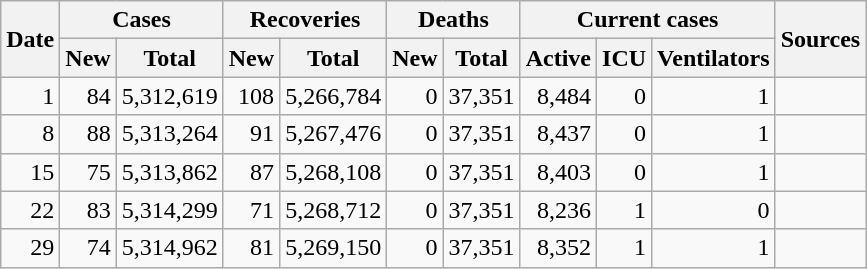<table class="wikitable sortable mw-collapsible mw-collapsed sticky-header-multi sort-under" style="text-align:right;">
<tr>
<th rowspan=2>Date</th>
<th colspan=2>Cases</th>
<th colspan=2>Recoveries</th>
<th colspan=2>Deaths</th>
<th colspan=3>Current cases</th>
<th rowspan=2 class="unsortable">Sources</th>
</tr>
<tr>
<th>New</th>
<th>Total</th>
<th>New</th>
<th>Total</th>
<th>New</th>
<th>Total</th>
<th>Active</th>
<th>ICU</th>
<th>Ventilators</th>
</tr>
<tr>
<td>1</td>
<td>84</td>
<td>5,312,619</td>
<td>108</td>
<td>5,266,784</td>
<td>0</td>
<td>37,351</td>
<td>8,484</td>
<td>0</td>
<td>1</td>
<td></td>
</tr>
<tr>
<td>8</td>
<td>88</td>
<td>5,313,264</td>
<td>91</td>
<td>5,267,476</td>
<td>0</td>
<td>37,351</td>
<td>8,437</td>
<td>0</td>
<td>1</td>
<td></td>
</tr>
<tr>
<td>15</td>
<td>75</td>
<td>5,313,862</td>
<td>87</td>
<td>5,268,108</td>
<td>0</td>
<td>37,351</td>
<td>8,403</td>
<td>0</td>
<td>1</td>
<td></td>
</tr>
<tr>
<td>22</td>
<td>83</td>
<td>5,314,299</td>
<td>71</td>
<td>5,268,712</td>
<td>0</td>
<td>37,351</td>
<td>8,236</td>
<td>1</td>
<td>0</td>
<td></td>
</tr>
<tr>
<td>29</td>
<td>74</td>
<td>5,314,962</td>
<td>81</td>
<td>5,269,150</td>
<td>0</td>
<td>37,351</td>
<td>8,352</td>
<td>1</td>
<td>1</td>
<td></td>
</tr>
</table>
